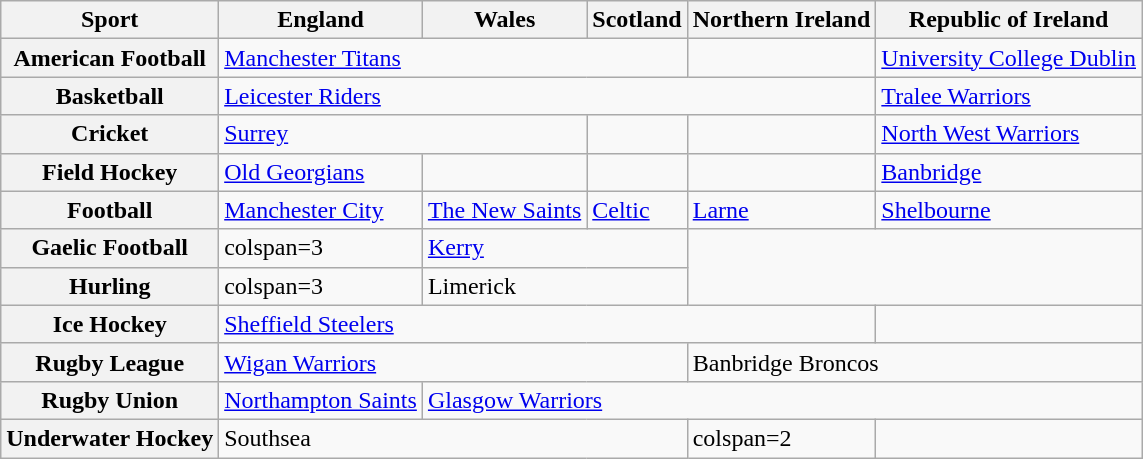<table class="wikitable">
<tr>
<th>Sport</th>
<th> England</th>
<th> Wales</th>
<th> Scotland</th>
<th> Northern Ireland</th>
<th> Republic of Ireland</th>
</tr>
<tr>
<th>American Football</th>
<td colspan=3> <a href='#'>Manchester Titans</a></td>
<td></td>
<td> <a href='#'>University College Dublin</a></td>
</tr>
<tr>
<th>Basketball</th>
<td colspan=4> <a href='#'>Leicester Riders</a></td>
<td> <a href='#'>Tralee Warriors</a></td>
</tr>
<tr>
<th>Cricket</th>
<td colspan=2> <a href='#'>Surrey</a></td>
<td></td>
<td></td>
<td> <a href='#'>North West Warriors</a></td>
</tr>
<tr>
<th>Field Hockey</th>
<td> <a href='#'>Old Georgians</a></td>
<td></td>
<td></td>
<td></td>
<td> <a href='#'>Banbridge</a></td>
</tr>
<tr>
<th>Football</th>
<td> <a href='#'>Manchester City</a></td>
<td> <a href='#'>The New Saints</a></td>
<td> <a href='#'>Celtic</a></td>
<td> <a href='#'>Larne</a></td>
<td> <a href='#'>Shelbourne</a></td>
</tr>
<tr>
<th>Gaelic Football</th>
<td>colspan=3</td>
<td colspan=2> <a href='#'>Kerry</a></td>
</tr>
<tr>
<th>Hurling</th>
<td>colspan=3</td>
<td colspan=2> Limerick</td>
</tr>
<tr>
<th>Ice Hockey</th>
<td colspan=4> <a href='#'>Sheffield Steelers</a></td>
<td></td>
</tr>
<tr>
<th>Rugby League</th>
<td colspan=3> <a href='#'>Wigan Warriors</a></td>
<td colspan=2> Banbridge Broncos</td>
</tr>
<tr>
<th>Rugby Union</th>
<td> <a href='#'>Northampton Saints</a></td>
<td colspan=4> <a href='#'>Glasgow Warriors</a></td>
</tr>
<tr>
<th>Underwater Hockey</th>
<td colspan=3> Southsea</td>
<td>colspan=2</td>
</tr>
</table>
